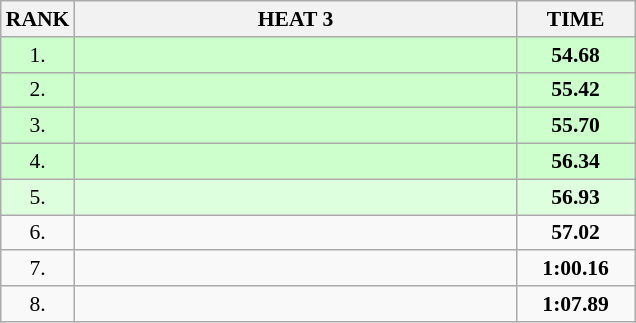<table class="wikitable" style="border-collapse: collapse; font-size: 90%;">
<tr>
<th>RANK</th>
<th style="width: 20em">HEAT 3</th>
<th style="width: 5em">TIME</th>
</tr>
<tr style="background:#ccffcc;">
<td align="center">1.</td>
<td></td>
<td align="center"><strong>54.68</strong></td>
</tr>
<tr style="background:#ccffcc;">
<td align="center">2.</td>
<td></td>
<td align="center"><strong>55.42</strong></td>
</tr>
<tr style="background:#ccffcc;">
<td align="center">3.</td>
<td></td>
<td align="center"><strong>55.70</strong></td>
</tr>
<tr style="background:#ccffcc;">
<td align="center">4.</td>
<td></td>
<td align="center"><strong>56.34</strong></td>
</tr>
<tr style="background:#ddffdd;">
<td align="center">5.</td>
<td></td>
<td align="center"><strong>56.93</strong></td>
</tr>
<tr>
<td align="center">6.</td>
<td></td>
<td align="center"><strong>57.02</strong></td>
</tr>
<tr>
<td align="center">7.</td>
<td></td>
<td align="center"><strong>1:00.16</strong></td>
</tr>
<tr>
<td align="center">8.</td>
<td></td>
<td align="center"><strong>1:07.89</strong></td>
</tr>
</table>
